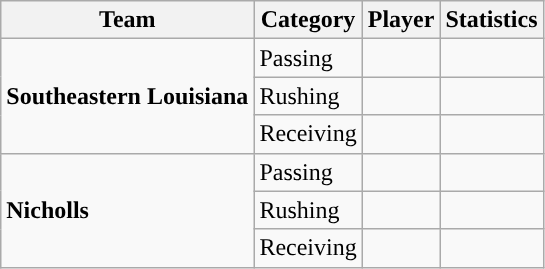<table class="wikitable" style="float: left;">
<tr>
<th>Team</th>
<th>Category</th>
<th>Player</th>
<th>Statistics</th>
</tr>
<tr>
<td rowspan=3><strong>Southeastern Louisiana</strong></td>
<td>Passing</td>
<td> </td>
<td> </td>
</tr>
<tr>
<td>Rushing</td>
<td> </td>
<td> </td>
</tr>
<tr>
<td>Receiving</td>
<td> </td>
<td> </td>
</tr>
<tr>
<td rowspan=3><strong>Nicholls</strong></td>
<td>Passing</td>
<td> </td>
<td> </td>
</tr>
<tr>
<td>Rushing</td>
<td> </td>
<td> </td>
</tr>
<tr>
<td>Receiving</td>
<td> </td>
<td> </td>
</tr>
</table>
